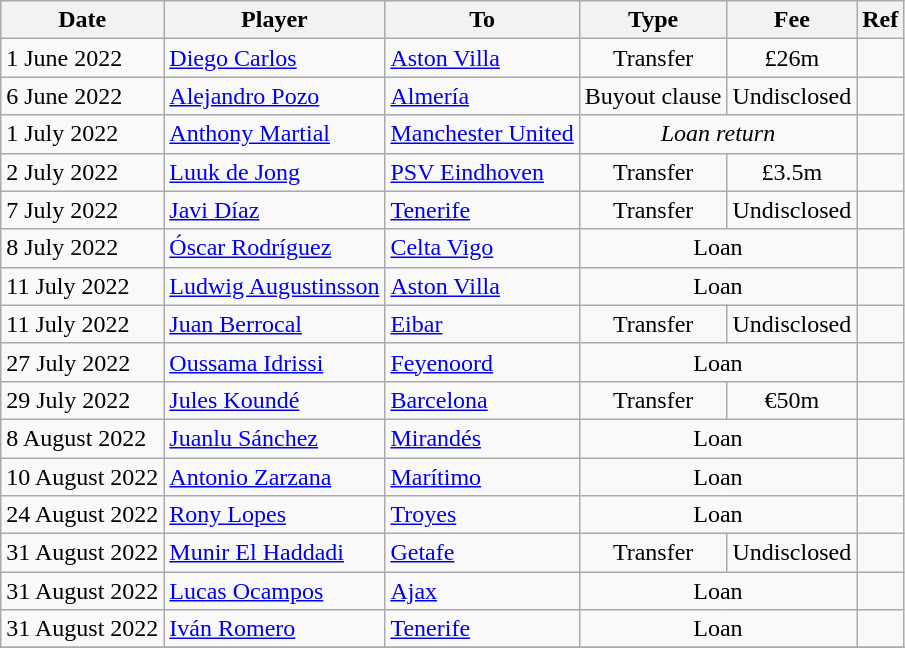<table class="wikitable">
<tr>
<th>Date</th>
<th>Player</th>
<th>To</th>
<th>Type</th>
<th>Fee</th>
<th>Ref</th>
</tr>
<tr>
<td>1 June 2022</td>
<td> <a href='#'>Diego Carlos</a></td>
<td> <a href='#'>Aston Villa</a></td>
<td align=center>Transfer</td>
<td align=center>£26m</td>
<td align=center></td>
</tr>
<tr>
<td>6 June 2022</td>
<td> <a href='#'>Alejandro Pozo</a></td>
<td><a href='#'>Almería</a></td>
<td align=center>Buyout clause</td>
<td align=center>Undisclosed</td>
<td align=center></td>
</tr>
<tr>
<td>1 July 2022</td>
<td> <a href='#'>Anthony Martial</a></td>
<td> <a href='#'>Manchester United</a></td>
<td colspan=2 align=center><em>Loan return</em></td>
<td align=center></td>
</tr>
<tr>
<td>2 July 2022</td>
<td> <a href='#'>Luuk de Jong</a></td>
<td> <a href='#'>PSV Eindhoven</a></td>
<td align=center>Transfer</td>
<td align=center>£3.5m</td>
<td align=center></td>
</tr>
<tr>
<td>7 July 2022</td>
<td> <a href='#'>Javi Díaz</a></td>
<td><a href='#'>Tenerife</a></td>
<td align=center>Transfer</td>
<td align=center>Undisclosed</td>
<td align=center></td>
</tr>
<tr>
<td>8 July 2022</td>
<td> <a href='#'>Óscar Rodríguez</a></td>
<td><a href='#'>Celta Vigo</a></td>
<td colspan="2" align=center>Loan</td>
<td align=center></td>
</tr>
<tr>
<td>11 July 2022</td>
<td> <a href='#'>Ludwig Augustinsson</a></td>
<td> <a href='#'>Aston Villa</a></td>
<td colspan="2" align=center>Loan</td>
<td align=center></td>
</tr>
<tr>
<td>11 July 2022</td>
<td> <a href='#'>Juan Berrocal</a></td>
<td><a href='#'>Eibar</a></td>
<td align=center>Transfer</td>
<td align=center>Undisclosed</td>
<td align=center></td>
</tr>
<tr>
<td>27 July 2022</td>
<td> <a href='#'>Oussama Idrissi</a></td>
<td> <a href='#'>Feyenoord</a></td>
<td colspan="2" align=center>Loan</td>
<td align=center></td>
</tr>
<tr>
<td>29 July 2022</td>
<td> <a href='#'>Jules Koundé</a></td>
<td><a href='#'>Barcelona</a></td>
<td align=center>Transfer</td>
<td align=center>€50m</td>
<td align=center></td>
</tr>
<tr>
<td>8 August 2022</td>
<td> <a href='#'>Juanlu Sánchez</a></td>
<td><a href='#'>Mirandés</a></td>
<td colspan="2" align=center>Loan</td>
<td align=center></td>
</tr>
<tr>
<td>10 August 2022</td>
<td> <a href='#'>Antonio Zarzana</a></td>
<td> <a href='#'>Marítimo</a></td>
<td colspan="2" align=center>Loan</td>
<td align=center></td>
</tr>
<tr>
<td>24 August 2022</td>
<td> <a href='#'>Rony Lopes</a></td>
<td> <a href='#'>Troyes</a></td>
<td colspan="2" align=center>Loan</td>
<td align=center></td>
</tr>
<tr>
<td>31 August 2022</td>
<td> <a href='#'>Munir El Haddadi</a></td>
<td><a href='#'>Getafe</a></td>
<td align=center>Transfer</td>
<td align=center>Undisclosed</td>
<td align=center></td>
</tr>
<tr>
<td>31 August 2022</td>
<td> <a href='#'>Lucas Ocampos</a></td>
<td> <a href='#'>Ajax</a></td>
<td colspan="2" align=center>Loan</td>
<td align=center></td>
</tr>
<tr>
<td>31 August 2022</td>
<td> <a href='#'>Iván Romero</a></td>
<td><a href='#'>Tenerife</a></td>
<td colspan="2" align=center>Loan</td>
<td align=center></td>
</tr>
<tr>
</tr>
</table>
